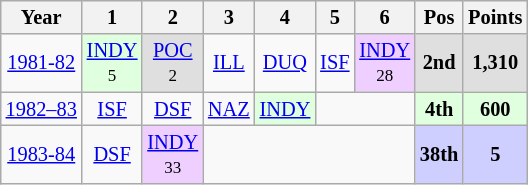<table class="wikitable" style="text-align:center; font-size:85%">
<tr>
<th>Year</th>
<th>1</th>
<th>2</th>
<th>3</th>
<th>4</th>
<th>5</th>
<th>6</th>
<th>Pos</th>
<th>Points</th>
</tr>
<tr>
<td nowrap><a href='#'>1981-82</a></td>
<td style="background:#DFFFDF;"><a href='#'>INDY</a><br><small>5</small></td>
<td style="background:#DFDFDF;"><a href='#'>POC</a><br><small>2</small></td>
<td><a href='#'>ILL</a><br><small> </small></td>
<td><a href='#'>DUQ</a><br><small> </small></td>
<td><a href='#'>ISF</a><br><small> </small></td>
<td style="background:#EFCFFF;"><a href='#'>INDY</a><br><small>28</small></td>
<th style="background:#DFDFDF;">2nd</th>
<th style="background:#DFDFDF;">1,310</th>
</tr>
<tr>
<td nowrap><a href='#'>1982–83</a></td>
<td><a href='#'>ISF</a></td>
<td><a href='#'>DSF</a></td>
<td><a href='#'>NAZ</a></td>
<td style="background:#DFFFDF;"><a href='#'>INDY</a><br></td>
<td colspan=2></td>
<th style="background:#DFFFDF;">4th</th>
<th style="background:#DFFFDF;">600</th>
</tr>
<tr>
<td nowrap><a href='#'>1983-84</a></td>
<td><a href='#'>DSF</a></td>
<td style="background:#EFCFFF;"><a href='#'>INDY</a><br><small>33</small></td>
<td colspan=4></td>
<th style="background:#CFCFFF;">38th</th>
<th style="background:#CFCFFF;">5</th>
</tr>
</table>
